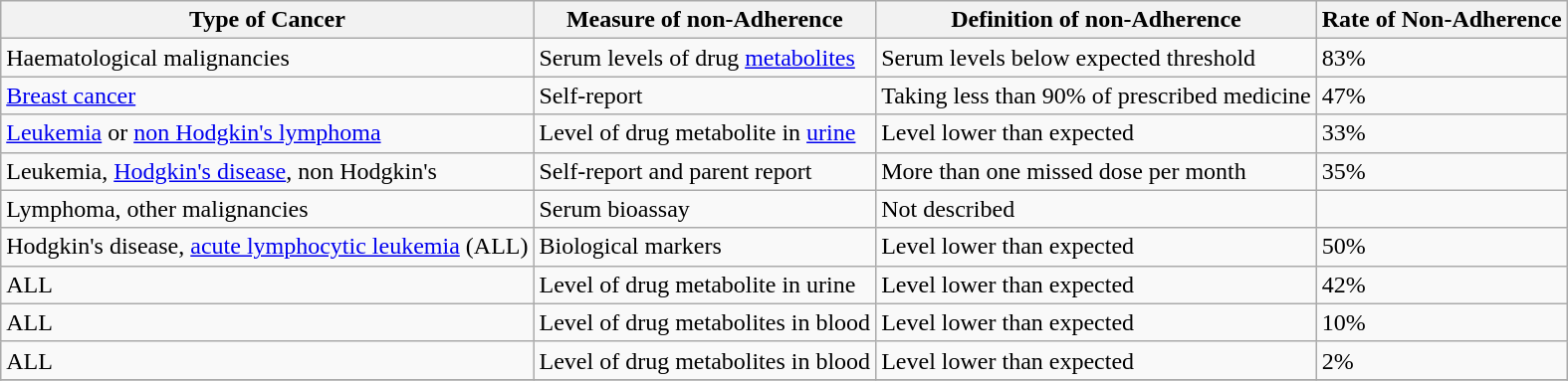<table class="wikitable">
<tr>
<th>Type of Cancer</th>
<th>Measure of non-Adherence</th>
<th>Definition of non-Adherence</th>
<th>Rate of Non-Adherence</th>
</tr>
<tr>
<td>Haematological malignancies</td>
<td>Serum levels of drug <a href='#'>metabolites</a></td>
<td>Serum levels below expected threshold</td>
<td>83%</td>
</tr>
<tr>
<td><a href='#'>Breast cancer</a></td>
<td>Self-report</td>
<td>Taking less than 90% of prescribed medicine</td>
<td>47%</td>
</tr>
<tr>
<td><a href='#'>Leukemia</a> or <a href='#'>non Hodgkin's lymphoma</a></td>
<td>Level of drug metabolite in <a href='#'>urine</a></td>
<td>Level lower than expected</td>
<td>33%</td>
</tr>
<tr>
<td>Leukemia, <a href='#'>Hodgkin's disease</a>, non Hodgkin's</td>
<td>Self-report and parent report</td>
<td>More than one missed dose per month</td>
<td>35%</td>
</tr>
<tr>
<td>Lymphoma, other malignancies</td>
<td>Serum bioassay</td>
<td>Not described</td>
<td></td>
</tr>
<tr>
<td>Hodgkin's disease, <a href='#'>acute lymphocytic leukemia</a> (ALL)</td>
<td>Biological markers</td>
<td>Level lower than expected</td>
<td>50%</td>
</tr>
<tr>
<td>ALL</td>
<td>Level of drug metabolite in urine</td>
<td>Level lower than expected</td>
<td>42%</td>
</tr>
<tr>
<td>ALL</td>
<td>Level of drug metabolites in blood</td>
<td>Level lower than expected</td>
<td>10%</td>
</tr>
<tr>
<td>ALL</td>
<td>Level of drug metabolites in blood</td>
<td>Level lower than expected</td>
<td>2%</td>
</tr>
<tr>
</tr>
</table>
